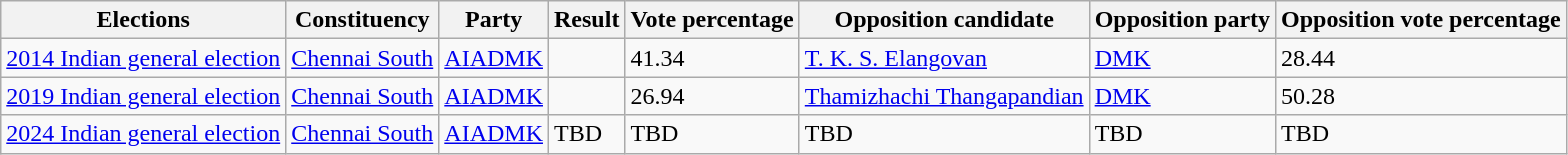<table class="wikitable sortable">
<tr>
<th>Elections</th>
<th>Constituency</th>
<th>Party</th>
<th>Result</th>
<th>Vote percentage</th>
<th>Opposition candidate</th>
<th>Opposition party</th>
<th>Opposition vote percentage</th>
</tr>
<tr>
<td><a href='#'>2014 Indian general election</a></td>
<td><a href='#'>Chennai South</a></td>
<td><a href='#'>AIADMK</a></td>
<td></td>
<td>41.34</td>
<td><a href='#'>T. K. S. Elangovan</a></td>
<td><a href='#'>DMK</a></td>
<td>28.44</td>
</tr>
<tr>
<td><a href='#'>2019 Indian general election</a></td>
<td><a href='#'>Chennai South</a></td>
<td><a href='#'>AIADMK</a></td>
<td></td>
<td>26.94</td>
<td><a href='#'>Thamizhachi Thangapandian</a></td>
<td><a href='#'>DMK</a></td>
<td>50.28</td>
</tr>
<tr>
<td><a href='#'>2024 Indian general election</a></td>
<td><a href='#'>Chennai South</a></td>
<td><a href='#'>AIADMK</a></td>
<td>TBD</td>
<td>TBD</td>
<td>TBD</td>
<td>TBD</td>
<td>TBD</td>
</tr>
</table>
